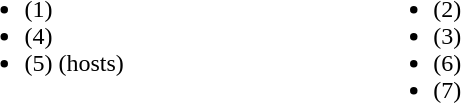<table>
<tr>
<td valign="top" width=20%><br><ul><li> (1)</li><li> (4)</li><li> (5) (hosts)</li></ul></td>
<td valign="top" width=20%><br><ul><li> (2)</li><li> (3)</li><li> (6)</li><li> (7)</li></ul></td>
</tr>
</table>
